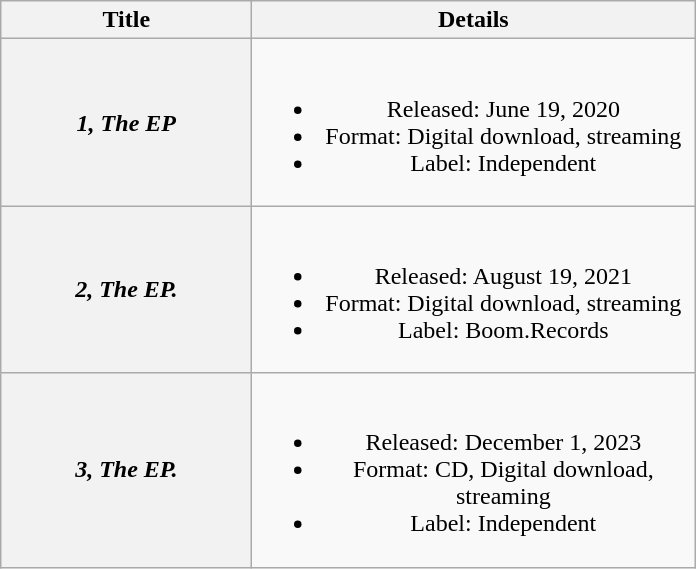<table class="wikitable plainrowheaders" style="text-align:center;">
<tr>
<th scope="col" style="width:10em;">Title</th>
<th scope="col" style="width:18em;">Details</th>
</tr>
<tr>
<th scope="row"><em>1, The EP</em></th>
<td><br><ul><li>Released: June 19, 2020</li><li>Format: Digital download, streaming</li><li>Label: Independent</li></ul></td>
</tr>
<tr>
<th scope="row"><em>2, The EP.</em></th>
<td><br><ul><li>Released: August 19, 2021</li><li>Format: Digital download, streaming</li><li>Label: Boom.Records</li></ul></td>
</tr>
<tr>
<th scope="row"><em>3, The EP.</em></th>
<td><br><ul><li>Released: December 1, 2023</li><li>Format: CD, Digital download, streaming</li><li>Label: Independent</li></ul></td>
</tr>
</table>
